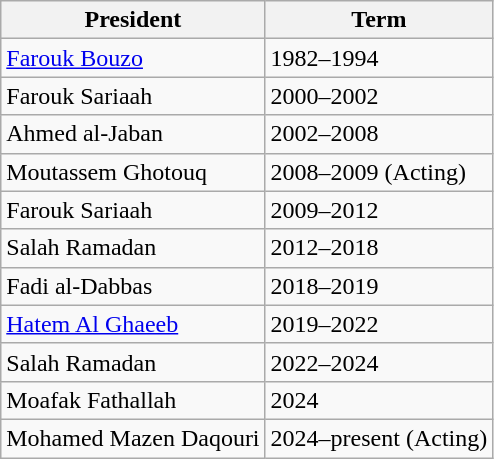<table class="wikitable">
<tr>
<th>President</th>
<th>Term</th>
</tr>
<tr>
<td><a href='#'>Farouk Bouzo</a></td>
<td>1982–1994</td>
</tr>
<tr>
<td>Farouk Sariaah</td>
<td>2000–2002</td>
</tr>
<tr>
<td>Ahmed al-Jaban</td>
<td>2002–2008</td>
</tr>
<tr>
<td>Moutassem Ghotouq</td>
<td>2008–2009 (Acting)</td>
</tr>
<tr>
<td>Farouk Sariaah</td>
<td>2009–2012</td>
</tr>
<tr>
<td>Salah Ramadan</td>
<td>2012–2018</td>
</tr>
<tr>
<td>Fadi al-Dabbas</td>
<td>2018–2019</td>
</tr>
<tr>
<td><a href='#'>Hatem Al Ghaeeb</a></td>
<td>2019–2022</td>
</tr>
<tr>
<td>Salah Ramadan</td>
<td>2022–2024</td>
</tr>
<tr>
<td>Moafak Fathallah</td>
<td>2024</td>
</tr>
<tr>
<td>Mohamed Mazen Daqouri</td>
<td>2024–present (Acting)</td>
</tr>
</table>
